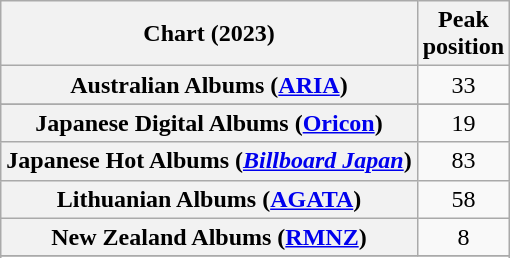<table class="wikitable sortable plainrowheaders" style="text-align:center">
<tr>
<th scope="col">Chart (2023)</th>
<th scope="col">Peak<br>position</th>
</tr>
<tr>
<th scope="row">Australian Albums (<a href='#'>ARIA</a>)</th>
<td>33</td>
</tr>
<tr>
</tr>
<tr>
</tr>
<tr>
</tr>
<tr>
</tr>
<tr>
</tr>
<tr>
<th scope="row">Japanese Digital Albums (<a href='#'>Oricon</a>)</th>
<td>19</td>
</tr>
<tr>
<th scope="row">Japanese Hot Albums (<em><a href='#'>Billboard Japan</a></em>)</th>
<td>83</td>
</tr>
<tr>
<th scope="row">Lithuanian Albums (<a href='#'>AGATA</a>)</th>
<td>58</td>
</tr>
<tr>
<th scope="row">New Zealand Albums (<a href='#'>RMNZ</a>)</th>
<td>8</td>
</tr>
<tr>
</tr>
<tr>
</tr>
<tr>
</tr>
<tr>
</tr>
<tr>
</tr>
<tr>
</tr>
</table>
